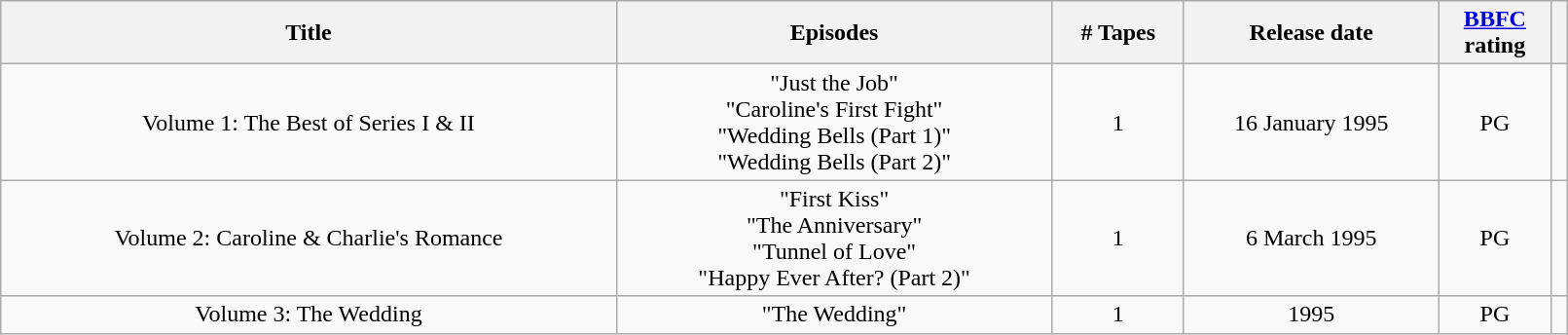<table class="wikitable"  style="width:85%; text-align:center;">
<tr>
<th>Title</th>
<th>Episodes</th>
<th># Tapes</th>
<th>Release date</th>
<th><a href='#'>BBFC</a><br>rating</th>
<th></th>
</tr>
<tr>
<td>Volume 1: The Best of Series I & II</td>
<td>"Just the Job" <br> "Caroline's First Fight" <br> "Wedding Bells (Part 1)" <br> "Wedding Bells (Part 2)"</td>
<td>1</td>
<td>16 January 1995</td>
<td>PG</td>
<td></td>
</tr>
<tr>
<td>Volume 2: Caroline & Charlie's Romance</td>
<td>"First Kiss" <br> "The Anniversary" <br> "Tunnel of Love" <br> "Happy Ever After? (Part 2)"</td>
<td>1</td>
<td>6 March 1995</td>
<td>PG</td>
<td></td>
</tr>
<tr>
<td>Volume 3: The Wedding</td>
<td>"The Wedding"</td>
<td>1</td>
<td>1995</td>
<td>PG</td>
<td></td>
</tr>
</table>
